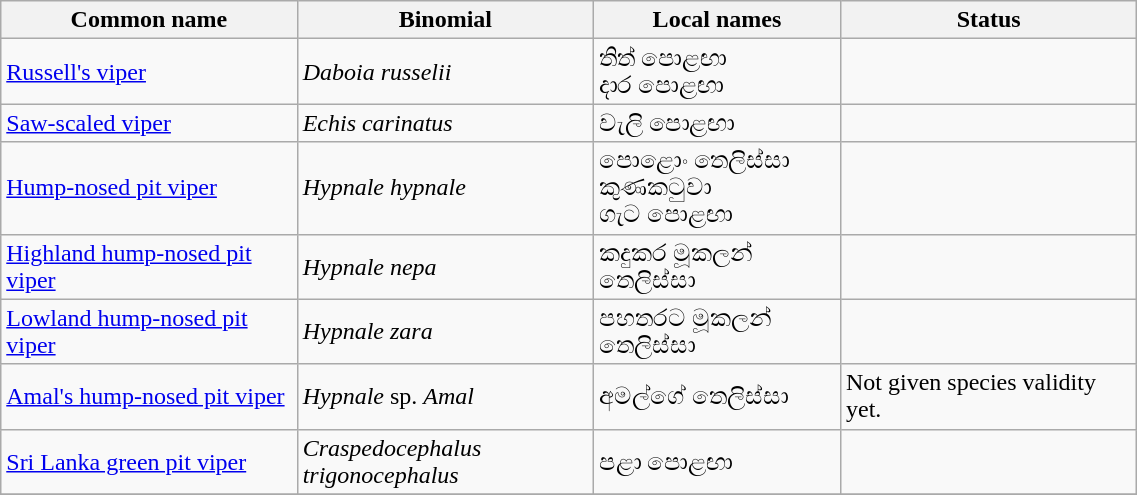<table width=60% class="wikitable">
<tr>
<th width=24%>Common name</th>
<th width=24%>Binomial</th>
<th width=20%>Local names</th>
<th width=24%>Status</th>
</tr>
<tr>
<td><a href='#'>Russell's viper</a><br></td>
<td><em>Daboia russelii</em></td>
<td>තිත් පොළඟා <br> දාර පොළඟා</td>
<td></td>
</tr>
<tr>
<td><a href='#'>Saw-scaled viper</a><br></td>
<td><em>Echis carinatus</em></td>
<td>වැලි පොළඟා</td>
<td></td>
</tr>
<tr>
<td><a href='#'>Hump-nosed pit viper</a><br></td>
<td><em>Hypnale hypnale</em></td>
<td>පොළොං තෙලිස්සා <br>කුණක‍ටුවා <br>ගැට පොළඟා</td>
<td></td>
</tr>
<tr>
<td><a href='#'>Highland hump-nosed pit viper</a><br></td>
<td><em>Hypnale nepa</em></td>
<td>කදුකර මූකලන් තෙලිස්සා</td>
<td></td>
</tr>
<tr>
<td><a href='#'>Lowland hump-nosed pit viper</a><br></td>
<td><em>Hypnale zara</em></td>
<td>පහතරට මූකලන් තෙලිස්සා</td>
<td></td>
</tr>
<tr>
<td><a href='#'>Amal's hump-nosed pit viper</a></td>
<td><em>Hypnale</em> sp. <em>Amal</em></td>
<td>අමල්ගේ තෙලිස්සා</td>
<td>Not given species validity yet.</td>
</tr>
<tr>
<td><a href='#'>Sri Lanka green pit viper</a><br></td>
<td><em>Craspedocephalus trigonocephalus</em></td>
<td>පළා පොළඟා</td>
<td></td>
</tr>
<tr>
</tr>
</table>
